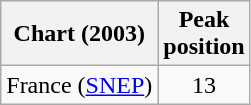<table class="wikitable sortable plainrowheaders" style="text-align:center">
<tr>
<th>Chart (2003)</th>
<th>Peak<br> position</th>
</tr>
<tr>
<td>France (<a href='#'>SNEP</a>)</td>
<td align="center">13</td>
</tr>
</table>
